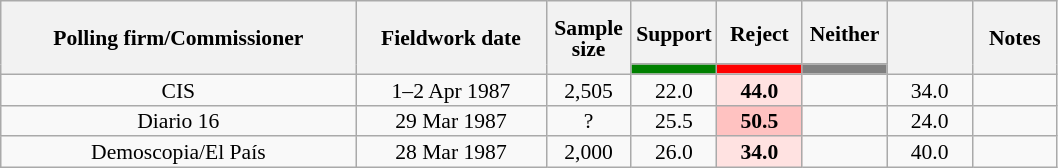<table class="wikitable" style="text-align:center; font-size:90%; line-height:14px;">
<tr style="height:42px;">
<th style="width:230px;" rowspan="2">Polling firm/Commissioner</th>
<th style="width:120px;" rowspan="2">Fieldwork date</th>
<th style="width:50px;" rowspan="2">Sample size</th>
<th style="width:50px;">Support</th>
<th style="width:50px;">Reject</th>
<th style="width:50px;">Neither</th>
<th style="width:50px;" rowspan="2"></th>
<th style="width:50px;" rowspan="2">Notes</th>
</tr>
<tr>
<th style="color:inherit;background:#008000;"></th>
<th style="color:inherit;background:#FF0000;"></th>
<th style="color:inherit;background:#808080;"></th>
</tr>
<tr>
<td>CIS</td>
<td>1–2 Apr 1987</td>
<td>2,505</td>
<td>22.0</td>
<td style="background:#FFE2E1;"><strong>44.0</strong></td>
<td></td>
<td>34.0</td>
<td></td>
</tr>
<tr>
<td>Diario 16</td>
<td>29 Mar 1987</td>
<td>?</td>
<td>25.5</td>
<td style="background:#FFC2C1;"><strong>50.5</strong></td>
<td></td>
<td>24.0</td>
<td></td>
</tr>
<tr>
<td>Demoscopia/El País</td>
<td>28 Mar 1987</td>
<td>2,000</td>
<td>26.0</td>
<td style="background:#FFE2E1;"><strong>34.0</strong></td>
<td></td>
<td>40.0</td>
<td></td>
</tr>
</table>
